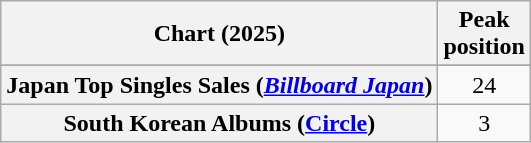<table class="wikitable sortable plainrowheaders" style="text-align:center">
<tr>
<th scope="col">Chart (2025)</th>
<th scope="col">Peak<br>position</th>
</tr>
<tr>
</tr>
<tr>
<th scope="row">Japan Top Singles Sales (<em><a href='#'>Billboard Japan</a></em>)</th>
<td>24</td>
</tr>
<tr>
<th scope="row">South Korean Albums (<a href='#'>Circle</a>)</th>
<td>3</td>
</tr>
</table>
